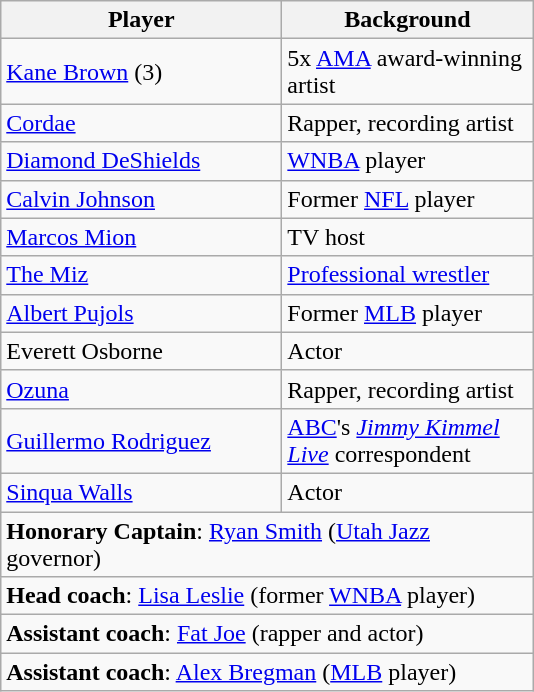<table class="wikitable">
<tr>
<th width=180>Player</th>
<th width=160>Background</th>
</tr>
<tr>
<td><a href='#'>Kane Brown</a> (3)</td>
<td>5x <a href='#'>AMA</a> award-winning artist</td>
</tr>
<tr>
<td><a href='#'>Cordae</a></td>
<td>Rapper, recording artist</td>
</tr>
<tr>
<td><a href='#'>Diamond DeShields</a></td>
<td><a href='#'>WNBA</a> player</td>
</tr>
<tr>
<td><a href='#'>Calvin Johnson</a></td>
<td>Former <a href='#'>NFL</a> player</td>
</tr>
<tr>
<td><a href='#'>Marcos Mion</a></td>
<td>TV host</td>
</tr>
<tr>
<td><a href='#'>The Miz</a></td>
<td><a href='#'>Professional wrestler</a></td>
</tr>
<tr>
<td><a href='#'>Albert Pujols</a></td>
<td>Former <a href='#'>MLB</a> player</td>
</tr>
<tr>
<td>Everett Osborne</td>
<td>Actor</td>
</tr>
<tr>
<td><a href='#'>Ozuna</a></td>
<td>Rapper, recording artist</td>
</tr>
<tr>
<td><a href='#'>Guillermo Rodriguez</a></td>
<td><a href='#'>ABC</a>'s <em><a href='#'>Jimmy Kimmel Live</a></em> correspondent</td>
</tr>
<tr>
<td><a href='#'>Sinqua Walls</a></td>
<td>Actor</td>
</tr>
<tr>
<td colspan="2"><strong>Honorary Captain</strong>: <a href='#'>Ryan Smith</a> (<a href='#'>Utah Jazz</a> governor)</td>
</tr>
<tr>
<td colspan="2"><strong>Head coach</strong>: <a href='#'>Lisa Leslie</a> (former <a href='#'>WNBA</a> player)</td>
</tr>
<tr>
<td colspan="2"><strong>Assistant coach</strong>: <a href='#'>Fat Joe</a> (rapper and actor)</td>
</tr>
<tr>
<td colspan="2"><strong>Assistant coach</strong>: <a href='#'>Alex Bregman</a> (<a href='#'>MLB</a> player)</td>
</tr>
</table>
